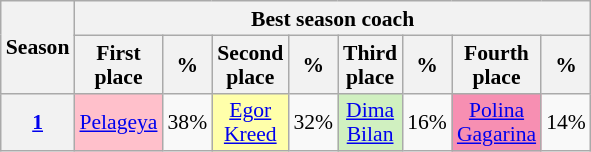<table class="wikitable" style="text-align:center; font-size:90%; line-height:16px; width:20%">
<tr>
<th rowspan=2 scope="col" width="1%">Season</th>
<th colspan=8 scope="col" width="24%">Best season coach</th>
</tr>
<tr>
<th width="15%">First place</th>
<th width="05%">%</th>
<th width="15%">Second place</th>
<th width="05%">%</th>
<th width="15%">Third place</th>
<th width="05%">%</th>
<th width="15%">Fourth place</th>
<th width="05%">%</th>
</tr>
<tr>
<th><a href='#'>1</a></th>
<td style="background:pink"><a href='#'>Pelageya</a></td>
<td>38%</td>
<td style="background:#ffffaa"><a href='#'>Egor Kreed</a></td>
<td>32%</td>
<td style="background:#d0f0c0"><a href='#'>Dima Bilan</a></td>
<td>16%</td>
<td style="background:#f78fb2"><a href='#'>Polina Gagarina</a></td>
<td>14%</td>
</tr>
</table>
